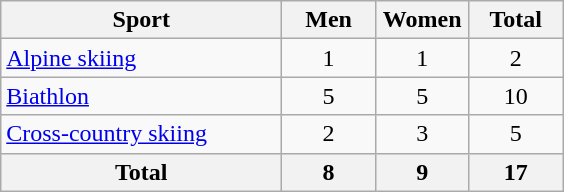<table class="wikitable sortable" style="text-align:center">
<tr>
<th width=180>Sport</th>
<th width=55>Men</th>
<th width=55>Women</th>
<th width=55>Total</th>
</tr>
<tr>
<td align=left><a href='#'>Alpine skiing</a></td>
<td>1</td>
<td>1</td>
<td>2</td>
</tr>
<tr>
<td align=left><a href='#'>Biathlon</a></td>
<td>5</td>
<td>5</td>
<td>10</td>
</tr>
<tr>
<td align=left><a href='#'>Cross-country skiing</a></td>
<td>2</td>
<td>3</td>
<td>5</td>
</tr>
<tr>
<th>Total</th>
<th>8</th>
<th>9</th>
<th>17</th>
</tr>
</table>
